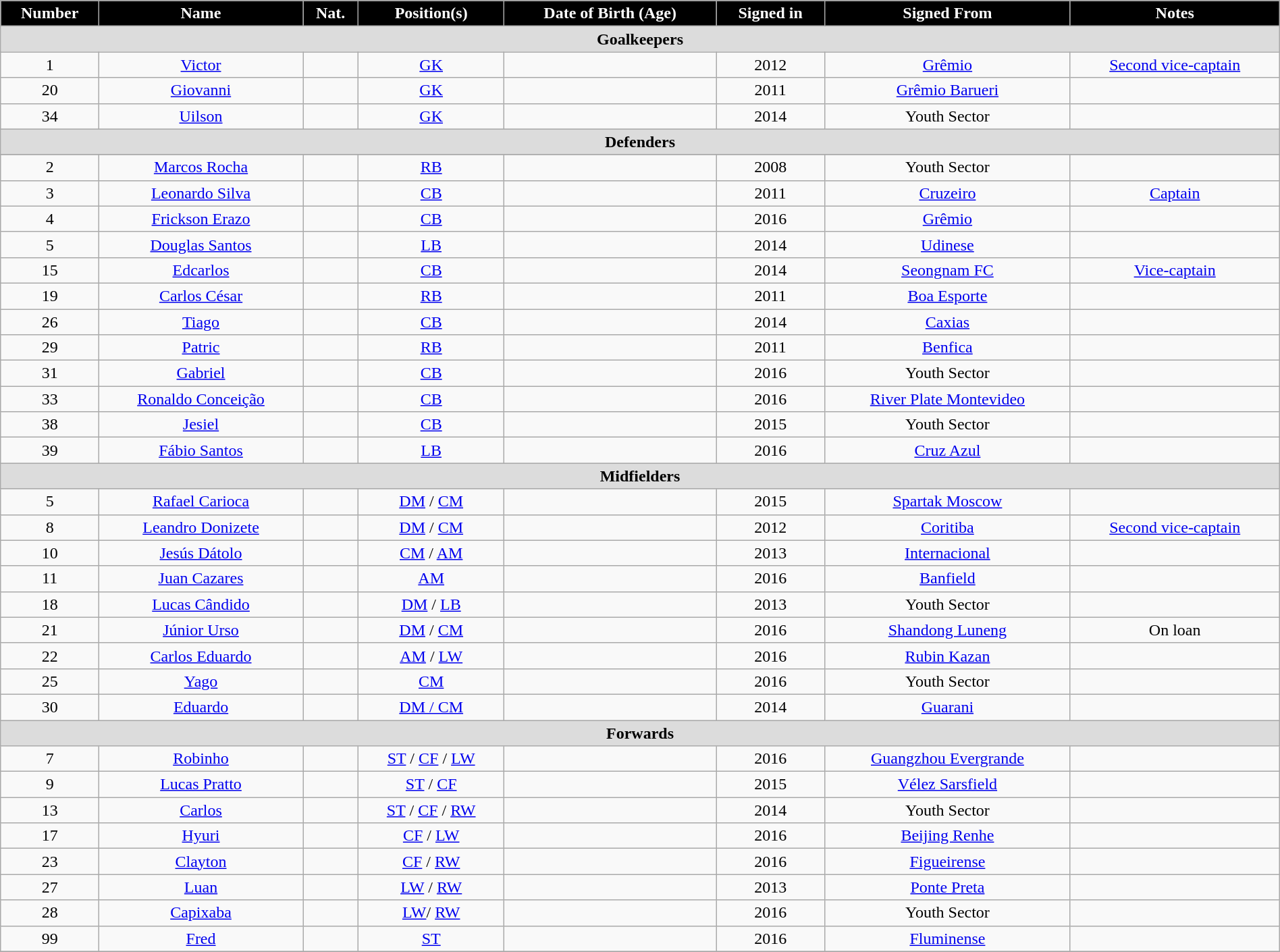<table class="wikitable" style="text-align: center; font-size:100%" width="100%">
<tr>
<th style="background:#000000; color:white; text-align:center;">Number</th>
<th style="background:#000000; color:white; text-align:center;">Name</th>
<th style="background:#000000; color:white; text-align:center;">Nat.</th>
<th style="background:#000000; color:white; text-align:center;">Position(s)</th>
<th style="background:#000000; color:white; text-align:center;">Date of Birth (Age)</th>
<th style="background:#000000; color:white; text-align:center;">Signed in</th>
<th style="background:#000000; color:white; text-align:center;">Signed From</th>
<th style="background:#000000; color:white; text-align:center;">Notes</th>
</tr>
<tr>
<th colspan="8" style="background:#dcdcdc; text-align:center;">Goalkeepers</th>
</tr>
<tr>
<td>1</td>
<td><a href='#'>Victor</a></td>
<td></td>
<td><a href='#'>GK</a></td>
<td></td>
<td>2012</td>
<td> <a href='#'>Grêmio</a></td>
<td><a href='#'>Second vice-captain</a></td>
</tr>
<tr>
<td>20</td>
<td><a href='#'>Giovanni</a></td>
<td></td>
<td><a href='#'>GK</a></td>
<td></td>
<td>2011</td>
<td> <a href='#'>Grêmio Barueri</a></td>
<td></td>
</tr>
<tr>
<td>34</td>
<td><a href='#'>Uilson</a></td>
<td></td>
<td><a href='#'>GK</a></td>
<td></td>
<td>2014</td>
<td> Youth Sector</td>
<td></td>
</tr>
<tr>
<th colspan="8" style="background:#dcdcdc; text-align:center;">Defenders</th>
</tr>
<tr>
</tr>
<tr>
<td>2</td>
<td><a href='#'>Marcos Rocha</a></td>
<td></td>
<td><a href='#'>RB</a></td>
<td></td>
<td>2008</td>
<td> Youth Sector</td>
<td></td>
</tr>
<tr>
<td>3</td>
<td><a href='#'>Leonardo Silva</a></td>
<td></td>
<td><a href='#'>CB</a></td>
<td></td>
<td>2011</td>
<td> <a href='#'>Cruzeiro</a></td>
<td><a href='#'>Captain</a></td>
</tr>
<tr>
<td>4</td>
<td><a href='#'>Frickson Erazo</a></td>
<td></td>
<td><a href='#'>CB</a></td>
<td></td>
<td>2016</td>
<td> <a href='#'>Grêmio</a></td>
<td></td>
</tr>
<tr>
<td>5</td>
<td><a href='#'>Douglas Santos</a></td>
<td></td>
<td><a href='#'>LB</a></td>
<td></td>
<td>2014</td>
<td> <a href='#'>Udinese</a></td>
<td></td>
</tr>
<tr>
<td>15</td>
<td><a href='#'>Edcarlos</a></td>
<td></td>
<td><a href='#'>CB</a></td>
<td></td>
<td>2014</td>
<td> <a href='#'>Seongnam FC</a></td>
<td><a href='#'>Vice-captain</a></td>
</tr>
<tr>
<td>19</td>
<td><a href='#'>Carlos César</a></td>
<td></td>
<td><a href='#'>RB</a></td>
<td></td>
<td>2011</td>
<td> <a href='#'>Boa Esporte</a></td>
<td></td>
</tr>
<tr>
<td>26</td>
<td><a href='#'>Tiago</a></td>
<td></td>
<td><a href='#'>CB</a></td>
<td></td>
<td>2014</td>
<td> <a href='#'>Caxias</a></td>
<td></td>
</tr>
<tr>
<td>29</td>
<td><a href='#'>Patric</a></td>
<td></td>
<td><a href='#'>RB</a></td>
<td></td>
<td>2011</td>
<td> <a href='#'>Benfica</a></td>
<td></td>
</tr>
<tr>
<td>31</td>
<td><a href='#'>Gabriel</a></td>
<td></td>
<td><a href='#'>CB</a></td>
<td></td>
<td>2016</td>
<td> Youth Sector</td>
<td></td>
</tr>
<tr>
<td>33</td>
<td><a href='#'>Ronaldo Conceição</a></td>
<td></td>
<td><a href='#'>CB</a></td>
<td></td>
<td>2016</td>
<td> <a href='#'>River Plate Montevideo</a></td>
<td></td>
</tr>
<tr>
<td>38</td>
<td><a href='#'>Jesiel</a></td>
<td></td>
<td><a href='#'>CB</a></td>
<td></td>
<td>2015</td>
<td> Youth Sector</td>
<td></td>
</tr>
<tr>
<td>39</td>
<td><a href='#'>Fábio Santos</a></td>
<td></td>
<td><a href='#'>LB</a></td>
<td></td>
<td>2016</td>
<td> <a href='#'>Cruz Azul</a></td>
<td></td>
</tr>
<tr>
<th colspan="8" style="background:#dcdcdc; text-align:center;">Midfielders</th>
</tr>
<tr>
<td>5</td>
<td><a href='#'>Rafael Carioca</a></td>
<td></td>
<td><a href='#'>DM</a> / <a href='#'>CM</a></td>
<td></td>
<td>2015</td>
<td> <a href='#'>Spartak Moscow</a></td>
<td></td>
</tr>
<tr>
<td>8</td>
<td><a href='#'>Leandro Donizete</a></td>
<td></td>
<td><a href='#'>DM</a> / <a href='#'>CM</a></td>
<td></td>
<td>2012</td>
<td> <a href='#'>Coritiba</a></td>
<td><a href='#'>Second vice-captain</a></td>
</tr>
<tr>
<td>10</td>
<td><a href='#'>Jesús Dátolo</a></td>
<td></td>
<td><a href='#'>CM</a> / <a href='#'>AM</a></td>
<td></td>
<td>2013</td>
<td> <a href='#'>Internacional</a></td>
<td></td>
</tr>
<tr>
<td>11</td>
<td><a href='#'>Juan Cazares</a></td>
<td></td>
<td><a href='#'>AM</a></td>
<td></td>
<td>2016</td>
<td> <a href='#'>Banfield</a></td>
<td></td>
</tr>
<tr>
<td>18</td>
<td><a href='#'>Lucas Cândido</a></td>
<td></td>
<td><a href='#'>DM</a> / <a href='#'>LB</a></td>
<td></td>
<td>2013</td>
<td> Youth Sector</td>
<td></td>
</tr>
<tr>
<td>21</td>
<td><a href='#'>Júnior Urso</a></td>
<td></td>
<td><a href='#'>DM</a> / <a href='#'>CM</a></td>
<td></td>
<td>2016</td>
<td> <a href='#'>Shandong Luneng</a></td>
<td>On loan</td>
</tr>
<tr>
<td>22</td>
<td><a href='#'>Carlos Eduardo</a></td>
<td></td>
<td><a href='#'>AM</a> / <a href='#'>LW</a></td>
<td></td>
<td>2016</td>
<td> <a href='#'>Rubin Kazan</a></td>
<td></td>
</tr>
<tr>
<td>25</td>
<td><a href='#'>Yago</a></td>
<td></td>
<td><a href='#'>CM</a></td>
<td></td>
<td>2016</td>
<td> Youth Sector</td>
<td></td>
</tr>
<tr>
<td>30</td>
<td><a href='#'>Eduardo</a></td>
<td></td>
<td><a href='#'>DM / CM</a></td>
<td></td>
<td>2014</td>
<td> <a href='#'>Guarani</a></td>
<td></td>
</tr>
<tr>
<th colspan="8" style="background:#dcdcdc; text-align:center;">Forwards</th>
</tr>
<tr>
<td>7</td>
<td><a href='#'>Robinho</a></td>
<td></td>
<td><a href='#'>ST</a> / <a href='#'>CF</a> / <a href='#'>LW</a></td>
<td></td>
<td>2016</td>
<td> <a href='#'>Guangzhou Evergrande</a></td>
<td></td>
</tr>
<tr>
<td>9</td>
<td><a href='#'>Lucas Pratto</a></td>
<td></td>
<td><a href='#'>ST</a> / <a href='#'>CF</a></td>
<td></td>
<td>2015</td>
<td> <a href='#'>Vélez Sarsfield</a></td>
<td></td>
</tr>
<tr>
<td>13</td>
<td><a href='#'>Carlos</a></td>
<td></td>
<td><a href='#'>ST</a> / <a href='#'>CF</a> / <a href='#'>RW</a></td>
<td></td>
<td>2014</td>
<td> Youth Sector</td>
<td></td>
</tr>
<tr>
<td>17</td>
<td><a href='#'>Hyuri</a></td>
<td></td>
<td><a href='#'>CF</a> / <a href='#'>LW</a></td>
<td></td>
<td>2016</td>
<td> <a href='#'>Beijing Renhe</a></td>
<td></td>
</tr>
<tr>
<td>23</td>
<td><a href='#'>Clayton</a></td>
<td></td>
<td><a href='#'>CF</a> / <a href='#'>RW</a></td>
<td></td>
<td>2016</td>
<td> <a href='#'>Figueirense</a></td>
<td></td>
</tr>
<tr>
<td>27</td>
<td><a href='#'>Luan</a></td>
<td></td>
<td><a href='#'>LW</a> / <a href='#'>RW</a></td>
<td></td>
<td>2013</td>
<td> <a href='#'>Ponte Preta</a></td>
<td></td>
</tr>
<tr>
<td>28</td>
<td><a href='#'>Capixaba</a></td>
<td></td>
<td><a href='#'>LW</a>/ <a href='#'>RW</a></td>
<td></td>
<td>2016</td>
<td> Youth Sector</td>
<td></td>
</tr>
<tr>
<td>99</td>
<td><a href='#'>Fred</a></td>
<td></td>
<td><a href='#'>ST</a></td>
<td></td>
<td>2016</td>
<td> <a href='#'>Fluminense</a></td>
<td></td>
</tr>
<tr>
</tr>
</table>
